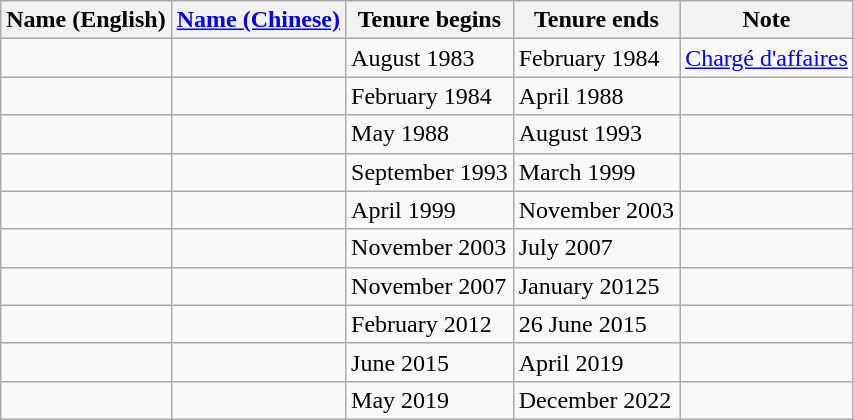<table class="wikitable">
<tr>
<th>Name (English)</th>
<th><a href='#'>Name (Chinese)</a></th>
<th>Tenure begins</th>
<th>Tenure ends</th>
<th>Note</th>
</tr>
<tr>
<td></td>
<td></td>
<td>August 1983</td>
<td>February 1984</td>
<td><a href='#'>Chargé d'affaires</a></td>
</tr>
<tr>
<td></td>
<td></td>
<td>February 1984</td>
<td>April 1988</td>
<td></td>
</tr>
<tr>
<td></td>
<td></td>
<td>May 1988</td>
<td>August 1993</td>
<td></td>
</tr>
<tr>
<td></td>
<td></td>
<td>September 1993</td>
<td>March 1999</td>
<td></td>
</tr>
<tr>
<td></td>
<td></td>
<td>April 1999</td>
<td>November 2003</td>
<td></td>
</tr>
<tr>
<td></td>
<td></td>
<td>November 2003</td>
<td>July 2007</td>
<td></td>
</tr>
<tr>
<td></td>
<td></td>
<td>November 2007</td>
<td>January 20125</td>
<td></td>
</tr>
<tr>
<td></td>
<td></td>
<td>February 2012</td>
<td>26 June 2015</td>
<td></td>
</tr>
<tr>
<td></td>
<td></td>
<td>June 2015</td>
<td>April 2019</td>
<td></td>
</tr>
<tr>
<td></td>
<td></td>
<td>May 2019</td>
<td>December 2022</td>
<td></td>
</tr>
</table>
